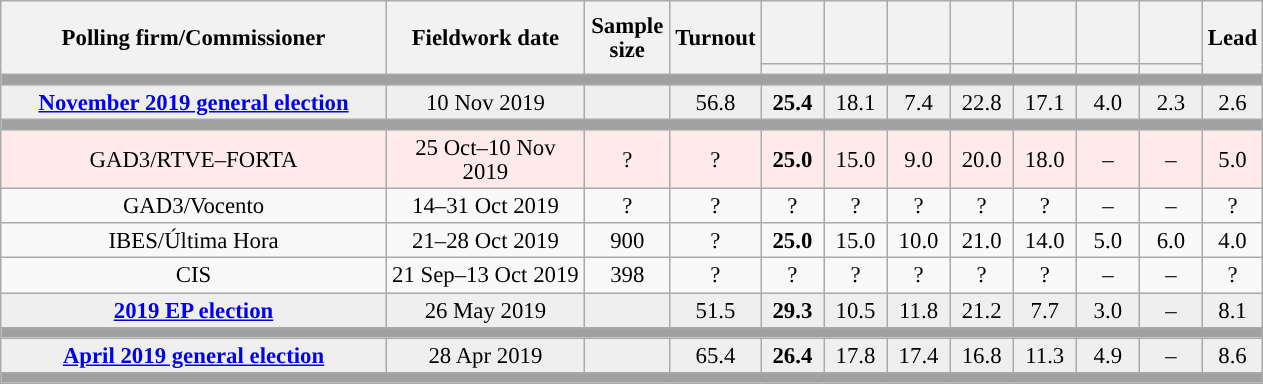<table class="wikitable collapsible collapsed" style="text-align:center; font-size:95%; line-height:16px;">
<tr style="height:42px;">
<th style="width:250px;" rowspan="2">Polling firm/Commissioner</th>
<th style="width:125px;" rowspan="2">Fieldwork date</th>
<th style="width:50px;" rowspan="2">Sample size</th>
<th style="width:45px;" rowspan="2">Turnout</th>
<th style="width:35px;"></th>
<th style="width:35px;"></th>
<th style="width:35px;"></th>
<th style="width:35px;"></th>
<th style="width:35px;"></th>
<th style="width:35px;"></th>
<th style="width:35px;"></th>
<th style="width:30px;" rowspan="2">Lead</th>
</tr>
<tr>
<th style="color:inherit;background:"></th>
<th style="color:inherit;background:"></th>
<th style="color:inherit;background:"></th>
<th style="color:inherit;background:"></th>
<th style="color:inherit;background:"></th>
<th style="color:inherit;background:"></th>
<th style="color:inherit;background:"></th>
</tr>
<tr>
<td colspan="12" style="background:#A0A0A0"></td>
</tr>
<tr style="background:#EFEFEF;">
<td><strong><a href='#'>November 2019 general election</a></strong></td>
<td>10 Nov 2019</td>
<td></td>
<td>56.8</td>
<td><strong>25.4</strong><br></td>
<td>18.1<br></td>
<td>7.4<br></td>
<td>22.8<br></td>
<td>17.1<br></td>
<td>4.0<br></td>
<td>2.3<br></td>
<td style="background:">2.6</td>
</tr>
<tr>
<td colspan="12" style="background:#A0A0A0"></td>
</tr>
<tr style="background:#FFEAEA;">
<td>GAD3/RTVE–FORTA</td>
<td>25 Oct–10 Nov 2019</td>
<td>?</td>
<td>?</td>
<td><strong>25.0</strong><br></td>
<td>15.0<br></td>
<td>9.0<br></td>
<td>20.0<br></td>
<td>18.0<br></td>
<td>–</td>
<td>–</td>
<td style="background:">5.0</td>
</tr>
<tr>
<td>GAD3/Vocento</td>
<td>14–31 Oct 2019</td>
<td>?</td>
<td>?</td>
<td>?<br></td>
<td>?<br></td>
<td>?<br></td>
<td>?<br></td>
<td>?<br></td>
<td>–</td>
<td>–</td>
<td style="background:">?</td>
</tr>
<tr>
<td>IBES/Última Hora</td>
<td>21–28 Oct 2019</td>
<td>900</td>
<td>?</td>
<td><strong>25.0</strong><br></td>
<td>15.0<br></td>
<td>10.0<br></td>
<td>21.0<br></td>
<td>14.0<br></td>
<td>5.0<br></td>
<td>6.0<br></td>
<td style="background:">4.0</td>
</tr>
<tr>
<td>CIS</td>
<td>21 Sep–13 Oct 2019</td>
<td>398</td>
<td>?</td>
<td>?<br></td>
<td>?<br></td>
<td>?<br></td>
<td>?<br></td>
<td>?<br></td>
<td>–</td>
<td>–</td>
<td style="background:">?</td>
</tr>
<tr style="background:#EFEFEF;">
<td><strong><a href='#'>2019 EP election</a></strong></td>
<td>26 May 2019</td>
<td></td>
<td>51.5</td>
<td><strong>29.3</strong><br></td>
<td>10.5<br></td>
<td>11.8<br></td>
<td>21.2<br></td>
<td>7.7<br></td>
<td>3.0<br></td>
<td>–</td>
<td style="background:">8.1</td>
</tr>
<tr>
<td colspan="12" style="background:#A0A0A0"></td>
</tr>
<tr style="background:#EFEFEF;">
<td><strong><a href='#'>April 2019 general election</a></strong></td>
<td>28 Apr 2019</td>
<td></td>
<td>65.4</td>
<td><strong>26.4</strong><br></td>
<td>17.8<br></td>
<td>17.4<br></td>
<td>16.8<br></td>
<td>11.3<br></td>
<td>4.9<br></td>
<td>–</td>
<td style="background:">8.6</td>
</tr>
<tr>
<td colspan="12" style="background:#A0A0A0"></td>
</tr>
</table>
